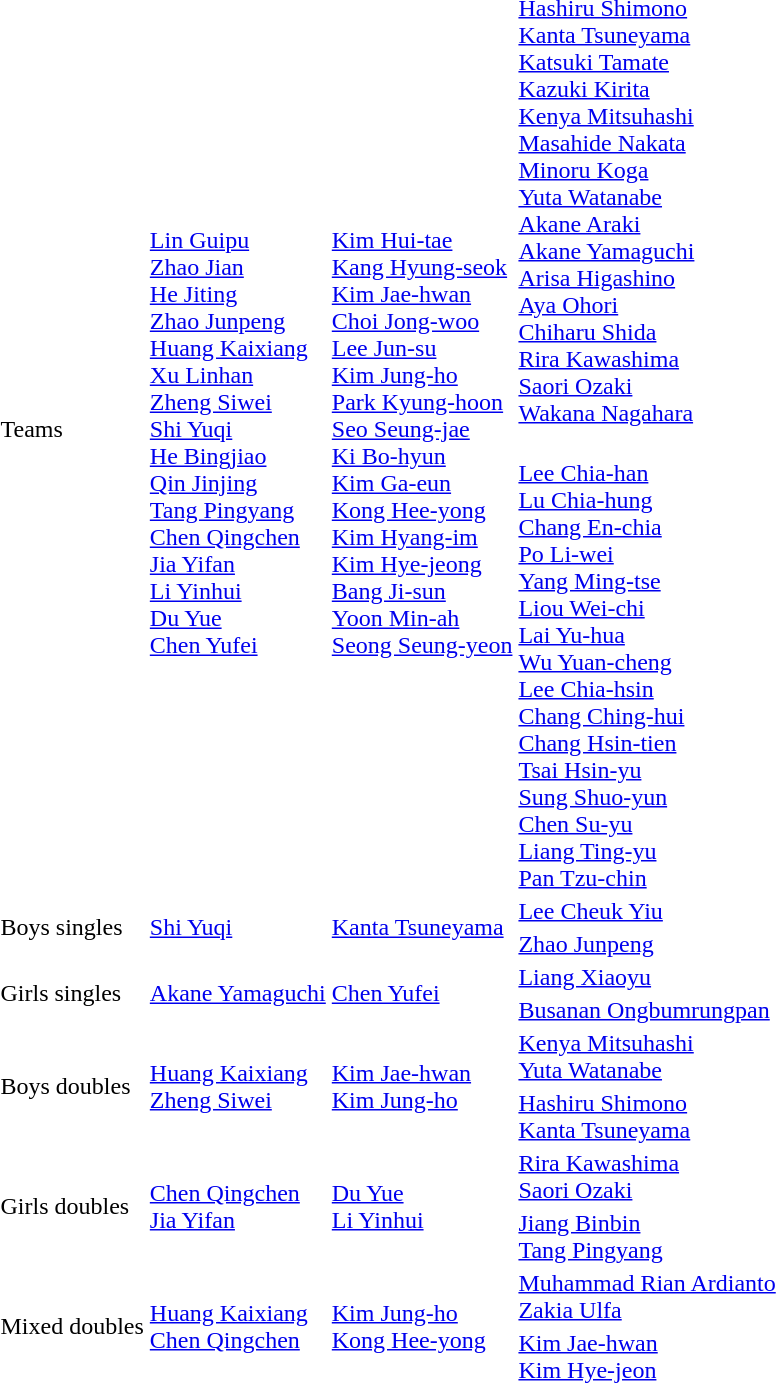<table>
<tr>
<td rowspan=2>Teams<br></td>
<td rowspan=2><br><a href='#'>Lin Guipu</a><br><a href='#'>Zhao Jian</a><br><a href='#'>He Jiting</a><br><a href='#'>Zhao Junpeng</a><br><a href='#'>Huang Kaixiang</a><br><a href='#'>Xu Linhan</a><br><a href='#'>Zheng Siwei</a><br><a href='#'>Shi Yuqi</a><br><a href='#'>He Bingjiao</a><br><a href='#'>Qin Jinjing</a><br><a href='#'>Tang Pingyang</a><br><a href='#'>Chen Qingchen</a><br><a href='#'>Jia Yifan</a><br><a href='#'>Li Yinhui</a><br><a href='#'>Du Yue</a><br><a href='#'>Chen Yufei</a></td>
<td rowspan=2><br><a href='#'>Kim Hui-tae</a><br><a href='#'>Kang Hyung-seok</a><br><a href='#'>Kim Jae-hwan</a><br><a href='#'>Choi Jong-woo</a><br><a href='#'>Lee Jun-su</a><br><a href='#'>Kim Jung-ho</a><br><a href='#'>Park Kyung-hoon</a><br><a href='#'>Seo Seung-jae</a><br><a href='#'>Ki Bo-hyun</a><br><a href='#'>Kim Ga-eun</a><br><a href='#'>Kong Hee-yong</a><br><a href='#'>Kim Hyang-im</a><br><a href='#'>Kim Hye-jeong</a><br><a href='#'>Bang Ji-sun</a><br><a href='#'>Yoon Min-ah</a><br><a href='#'>Seong Seung-yeon</a></td>
<td><br><a href='#'>Hashiru Shimono</a><br><a href='#'>Kanta Tsuneyama</a><br><a href='#'>Katsuki Tamate</a><br><a href='#'>Kazuki Kirita</a><br><a href='#'>Kenya Mitsuhashi</a><br><a href='#'>Masahide Nakata</a><br><a href='#'>Minoru Koga</a><br><a href='#'>Yuta Watanabe</a><br><a href='#'>Akane Araki</a><br><a href='#'>Akane Yamaguchi</a><br><a href='#'>Arisa Higashino</a><br><a href='#'>Aya Ohori</a><br><a href='#'>Chiharu Shida</a><br><a href='#'>Rira Kawashima</a><br><a href='#'>Saori Ozaki</a><br><a href='#'>Wakana Nagahara</a></td>
</tr>
<tr>
<td><br><a href='#'>Lee Chia-han</a><br><a href='#'>Lu Chia-hung</a><br><a href='#'>Chang En-chia</a><br><a href='#'>Po Li-wei</a><br><a href='#'>Yang Ming-tse</a><br><a href='#'>Liou Wei-chi</a><br><a href='#'>Lai Yu-hua</a><br><a href='#'>Wu Yuan-cheng</a><br><a href='#'>Lee Chia-hsin</a><br><a href='#'>Chang Ching-hui</a><br><a href='#'>Chang Hsin-tien</a><br><a href='#'>Tsai Hsin-yu</a><br><a href='#'>Sung Shuo-yun</a><br><a href='#'>Chen Su-yu</a><br><a href='#'>Liang Ting-yu</a><br><a href='#'>Pan Tzu-chin</a></td>
</tr>
<tr>
<td rowspan=2>Boys singles<br></td>
<td rowspan=2> <a href='#'>Shi Yuqi</a></td>
<td rowspan=2> <a href='#'>Kanta Tsuneyama</a></td>
<td> <a href='#'>Lee Cheuk Yiu</a></td>
</tr>
<tr>
<td> <a href='#'>Zhao Junpeng</a></td>
</tr>
<tr>
<td rowspan=2>Girls singles<br></td>
<td rowspan=2> <a href='#'>Akane Yamaguchi</a></td>
<td rowspan=2> <a href='#'>Chen Yufei</a></td>
<td> <a href='#'>Liang Xiaoyu</a></td>
</tr>
<tr>
<td> <a href='#'>Busanan Ongbumrungpan</a></td>
</tr>
<tr>
<td rowspan=2>Boys doubles<br></td>
<td rowspan=2> <a href='#'>Huang Kaixiang</a><br> <a href='#'>Zheng Siwei</a></td>
<td rowspan=2> <a href='#'>Kim Jae-hwan</a><br> <a href='#'>Kim Jung-ho</a></td>
<td> <a href='#'>Kenya Mitsuhashi</a><br> <a href='#'>Yuta Watanabe</a></td>
</tr>
<tr>
<td> <a href='#'>Hashiru Shimono</a><br> <a href='#'>Kanta Tsuneyama</a></td>
</tr>
<tr>
<td rowspan=2>Girls doubles<br></td>
<td rowspan=2> <a href='#'>Chen Qingchen</a><br> <a href='#'>Jia Yifan</a></td>
<td rowspan=2> <a href='#'>Du Yue</a><br> <a href='#'>Li Yinhui</a></td>
<td> <a href='#'>Rira Kawashima</a><br> <a href='#'>Saori Ozaki</a></td>
</tr>
<tr>
<td> <a href='#'>Jiang Binbin</a><br> <a href='#'>Tang Pingyang</a></td>
</tr>
<tr>
<td rowspan=2>Mixed doubles<br></td>
<td rowspan=2> <a href='#'>Huang Kaixiang</a><br> <a href='#'>Chen Qingchen</a></td>
<td rowspan=2> <a href='#'>Kim Jung-ho</a><br> <a href='#'>Kong Hee-yong</a></td>
<td> <a href='#'>Muhammad Rian Ardianto</a><br> <a href='#'>Zakia Ulfa</a></td>
</tr>
<tr>
<td> <a href='#'>Kim Jae-hwan</a><br> <a href='#'>Kim Hye-jeon</a></td>
</tr>
</table>
